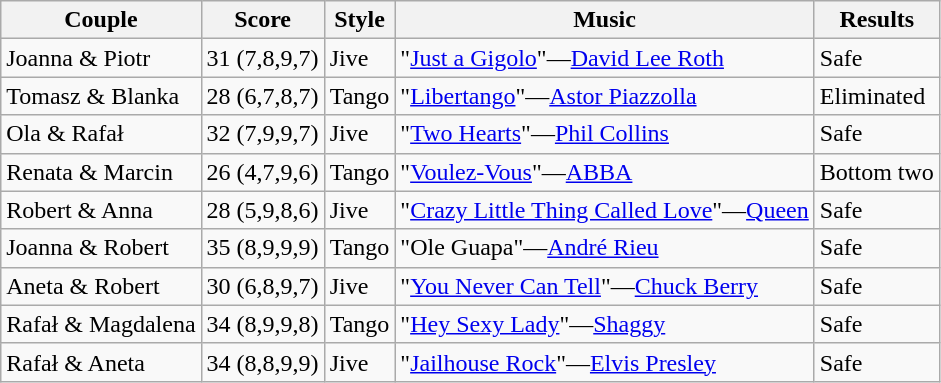<table class="wikitable">
<tr>
<th>Couple</th>
<th>Score</th>
<th>Style</th>
<th>Music</th>
<th>Results</th>
</tr>
<tr>
<td>Joanna & Piotr</td>
<td>31 (7,8,9,7)</td>
<td>Jive</td>
<td>"<a href='#'>Just a Gigolo</a>"—<a href='#'>David Lee Roth</a></td>
<td>Safe</td>
</tr>
<tr>
<td>Tomasz & Blanka</td>
<td>28 (6,7,8,7)</td>
<td>Tango</td>
<td>"<a href='#'>Libertango</a>"—<a href='#'>Astor Piazzolla</a></td>
<td>Eliminated</td>
</tr>
<tr>
<td>Ola & Rafał</td>
<td>32 (7,9,9,7)</td>
<td>Jive</td>
<td>"<a href='#'>Two Hearts</a>"—<a href='#'>Phil Collins</a></td>
<td>Safe</td>
</tr>
<tr>
<td>Renata & Marcin</td>
<td>26 (4,7,9,6)</td>
<td>Tango</td>
<td>"<a href='#'>Voulez-Vous</a>"—<a href='#'>ABBA</a></td>
<td>Bottom two</td>
</tr>
<tr>
<td>Robert & Anna</td>
<td>28 (5,9,8,6)</td>
<td>Jive</td>
<td>"<a href='#'>Crazy Little Thing Called Love</a>"—<a href='#'>Queen</a></td>
<td>Safe</td>
</tr>
<tr>
<td>Joanna & Robert</td>
<td>35 (8,9,9,9)</td>
<td>Tango</td>
<td>"Ole Guapa"—<a href='#'>André Rieu</a></td>
<td>Safe</td>
</tr>
<tr>
<td>Aneta & Robert</td>
<td>30 (6,8,9,7)</td>
<td>Jive</td>
<td>"<a href='#'>You Never Can Tell</a>"—<a href='#'>Chuck Berry</a></td>
<td>Safe</td>
</tr>
<tr>
<td>Rafał & Magdalena</td>
<td>34 (8,9,9,8)</td>
<td>Tango</td>
<td>"<a href='#'>Hey Sexy Lady</a>"—<a href='#'>Shaggy</a></td>
<td>Safe</td>
</tr>
<tr>
<td>Rafał & Aneta</td>
<td>34 (8,8,9,9)</td>
<td>Jive</td>
<td>"<a href='#'>Jailhouse Rock</a>"—<a href='#'>Elvis Presley</a></td>
<td>Safe</td>
</tr>
</table>
